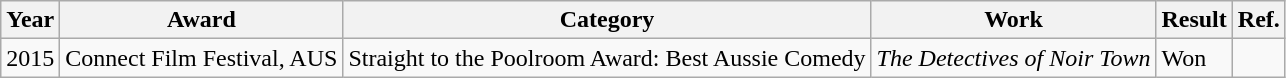<table class="wikitable">
<tr>
<th scope="col">Year</th>
<th scope="col">Award</th>
<th scope="col">Category</th>
<th scope="col">Work</th>
<th scope="col">Result</th>
<th scope="col">Ref.</th>
</tr>
<tr>
<td>2015</td>
<td>Connect Film Festival, AUS</td>
<td>Straight to the Poolroom Award: Best Aussie Comedy</td>
<td><em>The Detectives of Noir Town</em></td>
<td>Won</td>
<td></td>
</tr>
</table>
